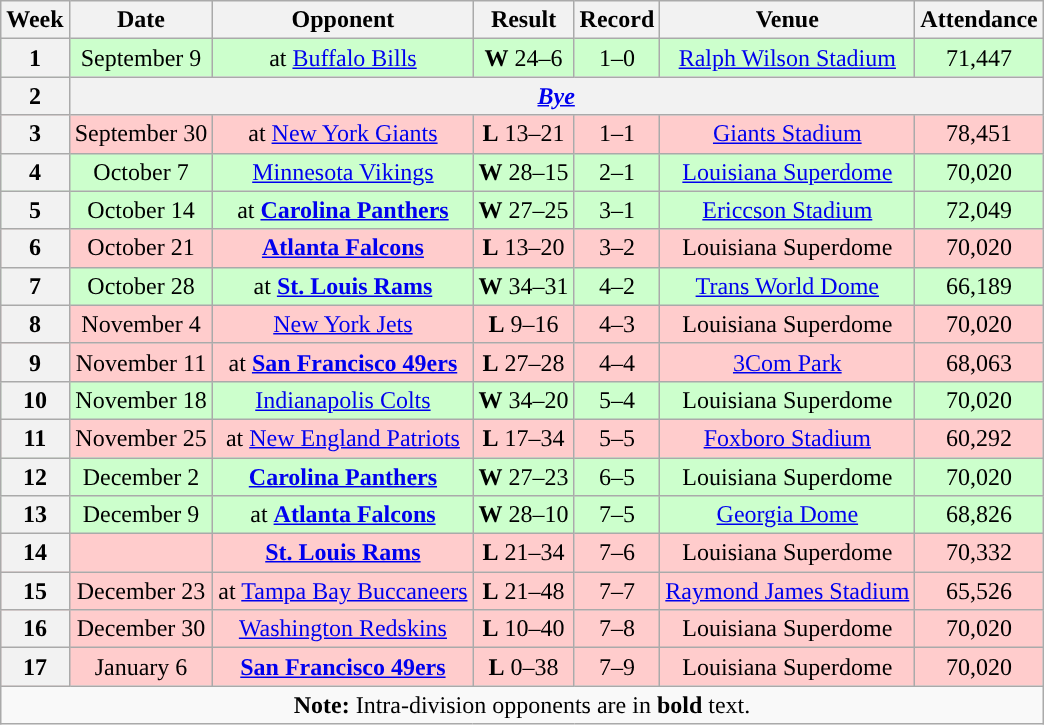<table class="wikitable" style="text-align:center">
<tr>
<th>Week</th>
<th>Date</th>
<th>Opponent</th>
<th>Result</th>
<th>Record</th>
<th>Venue</th>
<th>Attendance</th>
</tr>
<tr style="background:#cfc">
<th>1</th>
<td>September 9</td>
<td>at <a href='#'>Buffalo Bills</a></td>
<td><strong>W</strong> 24–6</td>
<td>1–0</td>
<td><a href='#'>Ralph Wilson Stadium</a></td>
<td>71,447</td>
</tr>
<tr>
<th>2</th>
<th colspan="6"><em><a href='#'>Bye</a></em></th>
</tr>
<tr style="background:#fcc">
<th>3</th>
<td>September 30</td>
<td>at <a href='#'>New York Giants</a></td>
<td><strong>L</strong> 13–21</td>
<td>1–1</td>
<td><a href='#'>Giants Stadium</a></td>
<td>78,451</td>
</tr>
<tr style="background:#cfc">
<th>4</th>
<td>October 7</td>
<td><a href='#'>Minnesota Vikings</a></td>
<td><strong>W</strong> 28–15</td>
<td>2–1</td>
<td><a href='#'>Louisiana Superdome</a></td>
<td>70,020</td>
</tr>
<tr style="background:#cfc">
<th>5</th>
<td>October 14</td>
<td>at <strong><a href='#'>Carolina Panthers</a></strong></td>
<td><strong>W</strong> 27–25</td>
<td>3–1</td>
<td><a href='#'>Ericcson Stadium</a></td>
<td>72,049</td>
</tr>
<tr style="background:#fcc">
<th>6</th>
<td>October 21</td>
<td><strong><a href='#'>Atlanta Falcons</a></strong></td>
<td><strong>L</strong> 13–20</td>
<td>3–2</td>
<td>Louisiana Superdome</td>
<td>70,020</td>
</tr>
<tr style="background:#cfc">
<th>7</th>
<td>October 28</td>
<td>at <strong><a href='#'>St. Louis Rams</a></strong></td>
<td><strong>W</strong> 34–31</td>
<td>4–2</td>
<td><a href='#'>Trans World Dome</a></td>
<td>66,189</td>
</tr>
<tr style="background:#fcc">
<th>8</th>
<td>November 4</td>
<td><a href='#'>New York Jets</a></td>
<td><strong>L</strong> 9–16</td>
<td>4–3</td>
<td>Louisiana Superdome</td>
<td>70,020</td>
</tr>
<tr style="background:#fcc">
<th>9</th>
<td>November 11</td>
<td>at <strong><a href='#'>San Francisco 49ers</a></strong></td>
<td><strong>L</strong> 27–28</td>
<td>4–4</td>
<td><a href='#'>3Com Park</a></td>
<td>68,063</td>
</tr>
<tr style="background:#cfc">
<th>10</th>
<td>November 18</td>
<td><a href='#'>Indianapolis Colts</a></td>
<td><strong>W</strong> 34–20</td>
<td>5–4</td>
<td>Louisiana Superdome</td>
<td>70,020</td>
</tr>
<tr style="background:#fcc">
<th>11</th>
<td>November 25</td>
<td>at <a href='#'>New England Patriots</a></td>
<td><strong>L</strong> 17–34</td>
<td>5–5</td>
<td><a href='#'>Foxboro Stadium</a></td>
<td>60,292</td>
</tr>
<tr style="background:#cfc">
<th>12</th>
<td>December 2</td>
<td><strong><a href='#'>Carolina Panthers</a></strong></td>
<td><strong>W</strong> 27–23</td>
<td>6–5</td>
<td>Louisiana Superdome</td>
<td>70,020</td>
</tr>
<tr style="background:#cfc">
<th>13</th>
<td>December 9</td>
<td>at <strong><a href='#'>Atlanta Falcons</a></strong></td>
<td><strong>W</strong> 28–10</td>
<td>7–5</td>
<td><a href='#'>Georgia Dome</a></td>
<td>68,826</td>
</tr>
<tr style="background:#fcc">
<th>14</th>
<td></td>
<td><strong><a href='#'>St. Louis Rams</a></strong></td>
<td><strong>L</strong> 21–34</td>
<td>7–6</td>
<td>Louisiana Superdome</td>
<td>70,332</td>
</tr>
<tr style="background:#fcc">
<th>15</th>
<td>December 23</td>
<td>at <a href='#'>Tampa Bay Buccaneers</a></td>
<td><strong>L</strong> 21–48</td>
<td>7–7</td>
<td><a href='#'>Raymond James Stadium</a></td>
<td>65,526</td>
</tr>
<tr style="background:#fcc">
<th>16</th>
<td>December 30</td>
<td><a href='#'>Washington Redskins</a></td>
<td><strong>L</strong> 10–40</td>
<td>7–8</td>
<td>Louisiana Superdome</td>
<td>70,020</td>
</tr>
<tr style="background:#fcc">
<th>17</th>
<td>January 6</td>
<td><strong><a href='#'>San Francisco 49ers</a></strong></td>
<td><strong>L</strong> 0–38</td>
<td>7–9</td>
<td>Louisiana Superdome</td>
<td>70,020</td>
</tr>
<tr>
<td colspan="7"><strong>Note:</strong> Intra-division opponents are in <strong>bold</strong> text.</td>
</tr>
</table>
